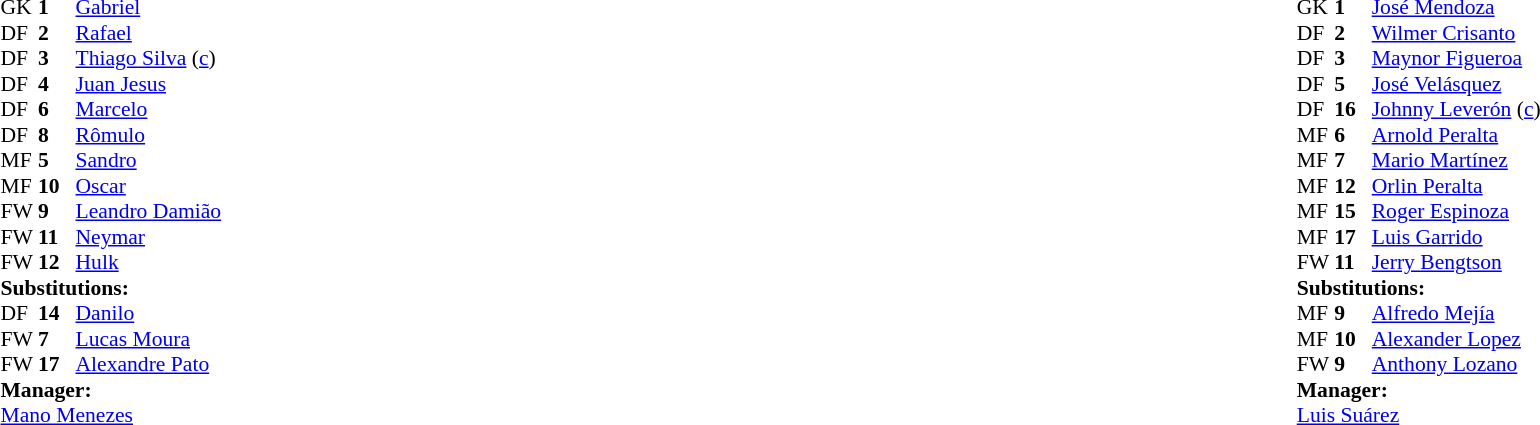<table width="100%">
<tr>
<td valign="top" width="50%"><br><table style="font-size: 90%" cellspacing="0" cellpadding="0">
<tr>
<th width="25"></th>
<th width="25"></th>
</tr>
<tr>
<td>GK</td>
<td><strong>1</strong></td>
<td><a href='#'>Gabriel</a></td>
</tr>
<tr>
<td>DF</td>
<td><strong>2</strong></td>
<td><a href='#'>Rafael</a></td>
</tr>
<tr>
<td>DF</td>
<td><strong>3</strong></td>
<td><a href='#'>Thiago Silva</a> (<a href='#'>c</a>)</td>
</tr>
<tr>
<td>DF</td>
<td><strong>4</strong></td>
<td><a href='#'>Juan Jesus</a></td>
</tr>
<tr>
<td>DF</td>
<td><strong>6</strong></td>
<td><a href='#'>Marcelo</a></td>
<td></td>
</tr>
<tr>
<td>DF</td>
<td><strong>8</strong></td>
<td><a href='#'>Rômulo</a></td>
<td></td>
</tr>
<tr>
<td>MF</td>
<td><strong>5</strong></td>
<td><a href='#'>Sandro</a></td>
<td></td>
<td></td>
</tr>
<tr>
<td>MF</td>
<td><strong>10</strong></td>
<td><a href='#'>Oscar</a></td>
</tr>
<tr>
<td>FW</td>
<td><strong>9</strong></td>
<td><a href='#'>Leandro Damião</a></td>
<td></td>
<td></td>
</tr>
<tr>
<td>FW</td>
<td><strong>11</strong></td>
<td><a href='#'>Neymar</a></td>
</tr>
<tr>
<td>FW</td>
<td><strong>12</strong></td>
<td><a href='#'>Hulk</a></td>
<td></td>
<td></td>
</tr>
<tr>
<td colspan=3><strong>Substitutions:</strong></td>
</tr>
<tr>
<td>DF</td>
<td><strong>14</strong></td>
<td><a href='#'>Danilo</a></td>
<td></td>
<td></td>
</tr>
<tr>
<td>FW</td>
<td><strong>7</strong></td>
<td><a href='#'>Lucas Moura</a></td>
<td></td>
<td></td>
</tr>
<tr>
<td>FW</td>
<td><strong>17</strong></td>
<td><a href='#'>Alexandre Pato</a></td>
<td></td>
<td></td>
</tr>
<tr>
<td colspan=3><strong>Manager:</strong></td>
</tr>
<tr>
<td colspan=3><a href='#'>Mano Menezes</a></td>
</tr>
</table>
</td>
<td valign="top"></td>
<td valign="top" width="50%"><br><table style="font-size: 90%" cellspacing="0" cellpadding="0" align="center">
<tr>
<th width=25></th>
<th width=25></th>
</tr>
<tr>
<td>GK</td>
<td><strong>1</strong></td>
<td><a href='#'>José Mendoza</a></td>
</tr>
<tr>
<td>DF</td>
<td><strong>2</strong></td>
<td><a href='#'>Wilmer Crisanto</a></td>
<td></td>
</tr>
<tr>
<td>DF</td>
<td><strong>3</strong></td>
<td><a href='#'>Maynor Figueroa</a></td>
<td></td>
</tr>
<tr>
<td>DF</td>
<td><strong>5</strong></td>
<td><a href='#'>José Velásquez</a></td>
<td></td>
</tr>
<tr>
<td>DF</td>
<td><strong>16</strong></td>
<td><a href='#'>Johnny Leverón</a> (<a href='#'>c</a>)</td>
</tr>
<tr>
<td>MF</td>
<td><strong>6</strong></td>
<td><a href='#'>Arnold Peralta</a></td>
<td></td>
</tr>
<tr>
<td>MF</td>
<td><strong>7</strong></td>
<td><a href='#'>Mario Martínez</a></td>
</tr>
<tr>
<td>MF</td>
<td><strong>12</strong></td>
<td><a href='#'>Orlin Peralta</a></td>
<td></td>
<td></td>
</tr>
<tr>
<td>MF</td>
<td><strong>15</strong></td>
<td><a href='#'>Roger Espinoza</a></td>
<td></td>
</tr>
<tr>
<td>MF</td>
<td><strong>17</strong></td>
<td><a href='#'>Luis Garrido</a></td>
<td></td>
<td></td>
</tr>
<tr>
<td>FW</td>
<td><strong>11</strong></td>
<td><a href='#'>Jerry Bengtson</a></td>
<td></td>
<td></td>
</tr>
<tr>
<td colspan=3><strong>Substitutions:</strong></td>
</tr>
<tr>
<td>MF</td>
<td><strong>9</strong></td>
<td><a href='#'>Alfredo Mejía</a></td>
<td></td>
<td></td>
</tr>
<tr>
<td>MF</td>
<td><strong>10</strong></td>
<td><a href='#'>Alexander Lopez</a></td>
<td></td>
<td></td>
</tr>
<tr>
<td>FW</td>
<td><strong>9</strong></td>
<td><a href='#'>Anthony Lozano</a></td>
<td></td>
<td></td>
</tr>
<tr>
<td colspan=3><strong>Manager:</strong></td>
</tr>
<tr>
<td colspan=3> <a href='#'>Luis Suárez</a></td>
</tr>
</table>
</td>
</tr>
</table>
